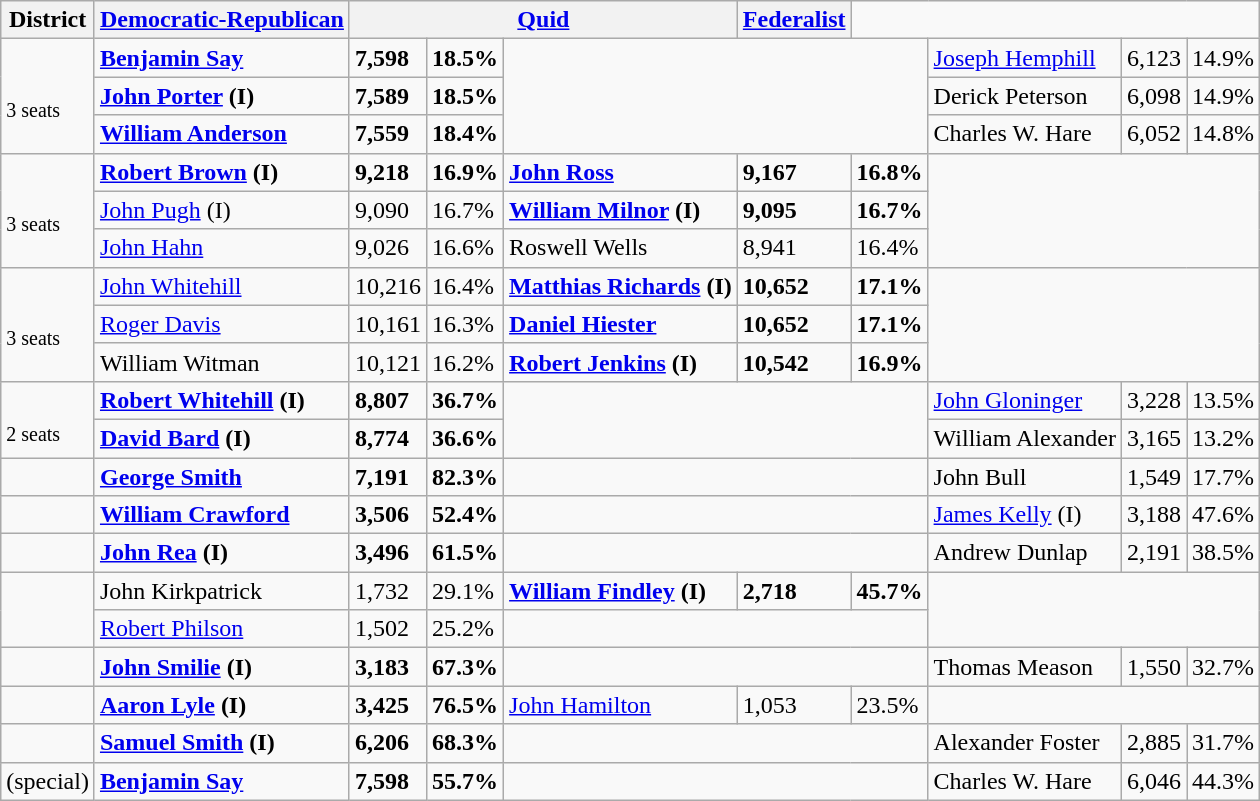<table class=wikitable>
<tr>
<th>District</th>
<th><a href='#'>Democratic-Republican</a></th>
<th colspan=3><a href='#'>Quid</a></th>
<th><a href='#'>Federalist</a></th>
</tr>
<tr>
<td rowspan=3><br><small>3 seats</small></td>
<td><strong><a href='#'>Benjamin Say</a></strong></td>
<td><strong>7,598</strong></td>
<td><strong>18.5%</strong></td>
<td colspan=3 rowspan=3></td>
<td><a href='#'>Joseph Hemphill</a></td>
<td>6,123</td>
<td>14.9%</td>
</tr>
<tr>
<td><strong><a href='#'>John Porter</a> (I)</strong></td>
<td><strong>7,589</strong></td>
<td><strong>18.5%</strong></td>
<td>Derick Peterson</td>
<td>6,098</td>
<td>14.9%</td>
</tr>
<tr>
<td><strong><a href='#'>William Anderson</a></strong></td>
<td><strong>7,559</strong></td>
<td><strong>18.4%</strong></td>
<td>Charles W. Hare</td>
<td>6,052</td>
<td>14.8%</td>
</tr>
<tr>
<td rowspan=3><br><small>3 seats</small></td>
<td><strong><a href='#'>Robert Brown</a> (I)</strong></td>
<td><strong>9,218</strong></td>
<td><strong>16.9%</strong></td>
<td><strong><a href='#'>John Ross</a></strong></td>
<td><strong>9,167</strong></td>
<td><strong>16.8%</strong></td>
<td colspan=3 rowspan=3></td>
</tr>
<tr>
<td><a href='#'>John Pugh</a> (I)</td>
<td>9,090</td>
<td>16.7%</td>
<td><strong><a href='#'>William Milnor</a> (I)</strong></td>
<td><strong>9,095</strong></td>
<td><strong>16.7%</strong></td>
</tr>
<tr>
<td><a href='#'>John Hahn</a></td>
<td>9,026</td>
<td>16.6%</td>
<td>Roswell Wells</td>
<td>8,941</td>
<td>16.4%</td>
</tr>
<tr>
<td rowspan=3><br><small>3 seats</small></td>
<td><a href='#'>John Whitehill</a></td>
<td>10,216</td>
<td>16.4%</td>
<td><strong><a href='#'>Matthias Richards</a> (I)</strong></td>
<td><strong>10,652</strong></td>
<td><strong>17.1%</strong></td>
</tr>
<tr>
<td><a href='#'>Roger Davis</a></td>
<td>10,161</td>
<td>16.3%</td>
<td><strong><a href='#'>Daniel Hiester</a></strong></td>
<td><strong>10,652</strong></td>
<td><strong>17.1%</strong></td>
</tr>
<tr>
<td>William Witman</td>
<td>10,121</td>
<td>16.2%</td>
<td><strong><a href='#'>Robert Jenkins</a> (I)</strong></td>
<td><strong>10,542</strong></td>
<td><strong>16.9%</strong></td>
</tr>
<tr>
<td rowspan=2><br><small>2 seats</small></td>
<td><strong><a href='#'>Robert Whitehill</a> (I)</strong></td>
<td><strong>8,807</strong></td>
<td><strong>36.7%</strong></td>
<td colspan=3 rowspan=2></td>
<td><a href='#'>John Gloninger</a></td>
<td>3,228</td>
<td>13.5%</td>
</tr>
<tr>
<td><strong><a href='#'>David Bard</a> (I)</strong></td>
<td><strong>8,774</strong></td>
<td><strong>36.6%</strong></td>
<td>William Alexander</td>
<td>3,165</td>
<td>13.2%</td>
</tr>
<tr>
<td></td>
<td><strong><a href='#'>George Smith</a></strong></td>
<td><strong>7,191</strong></td>
<td><strong>82.3%</strong></td>
<td colspan=3></td>
<td>John Bull</td>
<td>1,549</td>
<td>17.7%</td>
</tr>
<tr>
<td></td>
<td><strong><a href='#'>William Crawford</a></strong></td>
<td><strong>3,506</strong></td>
<td><strong>52.4%</strong></td>
<td colspan=3></td>
<td><a href='#'>James Kelly</a> (I)</td>
<td>3,188</td>
<td>47.6%</td>
</tr>
<tr>
<td></td>
<td><strong><a href='#'>John Rea</a> (I)</strong></td>
<td><strong>3,496</strong></td>
<td><strong>61.5%</strong></td>
<td colspan=3></td>
<td>Andrew Dunlap</td>
<td>2,191</td>
<td>38.5%</td>
</tr>
<tr>
<td rowspan=2></td>
<td>John Kirkpatrick</td>
<td>1,732</td>
<td>29.1%</td>
<td><strong><a href='#'>William Findley</a> (I)</strong></td>
<td><strong>2,718</strong></td>
<td><strong>45.7%</strong></td>
<td colspan=3 rowspan=2></td>
</tr>
<tr>
<td><a href='#'>Robert Philson</a></td>
<td>1,502</td>
<td>25.2%</td>
<td colspan=3></td>
</tr>
<tr>
<td></td>
<td><strong><a href='#'>John Smilie</a> (I)</strong></td>
<td><strong>3,183</strong></td>
<td><strong>67.3%</strong></td>
<td colspan=3></td>
<td>Thomas Meason</td>
<td>1,550</td>
<td>32.7%</td>
</tr>
<tr>
<td></td>
<td><strong><a href='#'>Aaron Lyle</a> (I)</strong></td>
<td><strong>3,425</strong></td>
<td><strong>76.5%</strong></td>
<td><a href='#'>John Hamilton</a></td>
<td>1,053</td>
<td>23.5%</td>
<td colspan=3></td>
</tr>
<tr>
<td></td>
<td><strong><a href='#'>Samuel Smith</a> (I)</strong></td>
<td><strong>6,206</strong></td>
<td><strong>68.3%</strong></td>
<td colspan=3></td>
<td>Alexander Foster</td>
<td>2,885</td>
<td>31.7%</td>
</tr>
<tr>
<td> (special)</td>
<td><strong><a href='#'>Benjamin Say</a></strong></td>
<td><strong>7,598</strong></td>
<td><strong>55.7%</strong></td>
<td colspan=3></td>
<td>Charles W. Hare</td>
<td>6,046</td>
<td>44.3%</td>
</tr>
</table>
